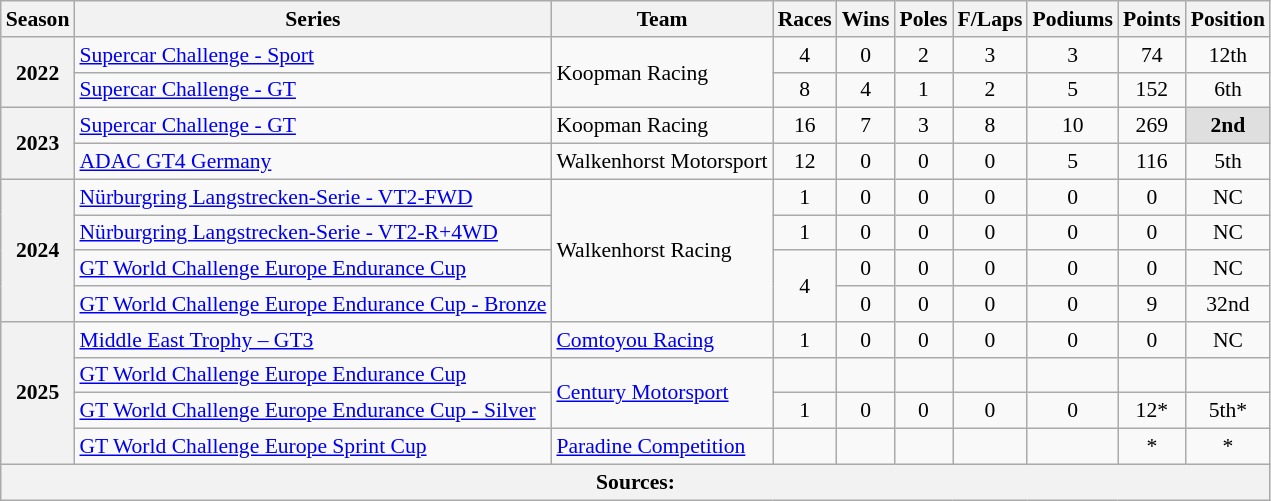<table class="wikitable" style="font-size: 90%; text-align:center">
<tr>
<th>Season</th>
<th>Series</th>
<th>Team</th>
<th>Races</th>
<th>Wins</th>
<th>Poles</th>
<th>F/Laps</th>
<th>Podiums</th>
<th>Points</th>
<th>Position</th>
</tr>
<tr>
<th rowspan="2">2022</th>
<td align=left><a href='#'>Supercar Challenge - Sport</a></td>
<td align=left rowspan="2">Koopman Racing</td>
<td>4</td>
<td>0</td>
<td>2</td>
<td>3</td>
<td>3</td>
<td>74</td>
<td>12th</td>
</tr>
<tr>
<td align=left><a href='#'>Supercar Challenge - GT</a></td>
<td>8</td>
<td>4</td>
<td>1</td>
<td>2</td>
<td>5</td>
<td>152</td>
<td>6th</td>
</tr>
<tr>
<th rowspan="2">2023</th>
<td align=left><a href='#'>Supercar Challenge - GT</a></td>
<td align=left>Koopman Racing</td>
<td>16</td>
<td>7</td>
<td>3</td>
<td>8</td>
<td>10</td>
<td>269</td>
<td style="background:#dfdfdf;"><strong>2nd</strong></td>
</tr>
<tr>
<td align=left><a href='#'>ADAC GT4 Germany</a></td>
<td align=left>Walkenhorst Motorsport</td>
<td>12</td>
<td>0</td>
<td>0</td>
<td>0</td>
<td>5</td>
<td>116</td>
<td>5th</td>
</tr>
<tr>
<th rowspan="4">2024</th>
<td align=left><a href='#'>Nürburgring Langstrecken-Serie - VT2-FWD</a></td>
<td rowspan="4"  align="left">Walkenhorst Racing</td>
<td>1</td>
<td>0</td>
<td>0</td>
<td>0</td>
<td>0</td>
<td>0</td>
<td>NC</td>
</tr>
<tr>
<td align=left><a href='#'>Nürburgring Langstrecken-Serie - VT2-R+4WD</a></td>
<td>1</td>
<td>0</td>
<td>0</td>
<td>0</td>
<td>0</td>
<td>0</td>
<td>NC</td>
</tr>
<tr>
<td align="left"><a href='#'>GT World Challenge Europe Endurance Cup</a></td>
<td rowspan="2">4</td>
<td>0</td>
<td>0</td>
<td>0</td>
<td>0</td>
<td>0</td>
<td>NC</td>
</tr>
<tr>
<td align="left"><a href='#'>GT World Challenge Europe Endurance Cup - Bronze</a></td>
<td>0</td>
<td>0</td>
<td>0</td>
<td>0</td>
<td>9</td>
<td>32nd</td>
</tr>
<tr>
<th rowspan="4">2025</th>
<td align=left><a href='#'>Middle East Trophy – GT3</a></td>
<td align=left><a href='#'>Comtoyou Racing</a></td>
<td>1</td>
<td>0</td>
<td>0</td>
<td>0</td>
<td>0</td>
<td>0</td>
<td>NC</td>
</tr>
<tr>
<td align=left><a href='#'>GT World Challenge Europe Endurance Cup</a></td>
<td rowspan="2" align=left><a href='#'>Century Motorsport</a></td>
<td></td>
<td></td>
<td></td>
<td></td>
<td></td>
<td></td>
<td></td>
</tr>
<tr>
<td align="left"><a href='#'>GT World Challenge Europe Endurance Cup - Silver</a></td>
<td>1</td>
<td>0</td>
<td>0</td>
<td>0</td>
<td>0</td>
<td>12*</td>
<td>5th*</td>
</tr>
<tr>
<td align="left"><a href='#'>GT World Challenge Europe Sprint Cup</a></td>
<td align="left"><a href='#'>Paradine Competition</a></td>
<td></td>
<td></td>
<td></td>
<td></td>
<td></td>
<td>*</td>
<td>*</td>
</tr>
<tr>
<th colspan="10">Sources:</th>
</tr>
</table>
